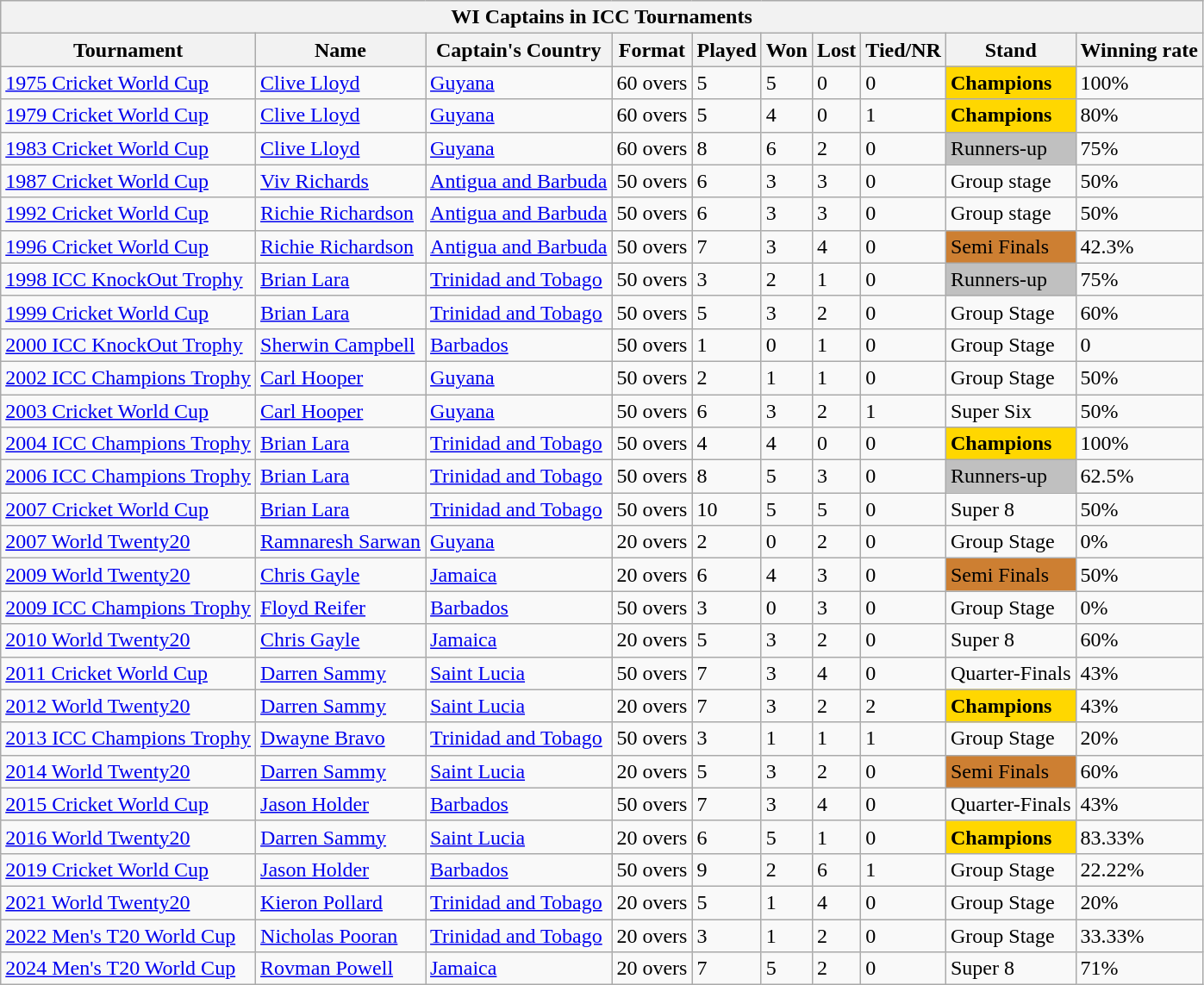<table class="wikitable sortable">
<tr style="background:#efefef;">
<th colspan="10">WI Captains in ICC Tournaments</th>
</tr>
<tr style="background:#efefef;">
<th>Tournament</th>
<th>Name</th>
<th>Captain's Country</th>
<th>Format</th>
<th>Played</th>
<th>Won</th>
<th>Lost</th>
<th>Tied/NR</th>
<th>Stand</th>
<th>Winning rate</th>
</tr>
<tr>
<td><a href='#'>1975 Cricket World Cup</a></td>
<td><a href='#'>Clive Lloyd</a></td>
<td> <a href='#'>Guyana</a></td>
<td>60 overs</td>
<td>5</td>
<td>5</td>
<td>0</td>
<td>0</td>
<td style="background: gold;"><strong>Champions</strong></td>
<td>100%</td>
</tr>
<tr>
<td><a href='#'>1979 Cricket World Cup</a></td>
<td><a href='#'>Clive Lloyd</a></td>
<td> <a href='#'>Guyana</a></td>
<td>60 overs</td>
<td>5</td>
<td>4</td>
<td>0</td>
<td>1</td>
<td style="background: gold;"><strong>Champions</strong></td>
<td>80%</td>
</tr>
<tr>
<td><a href='#'>1983 Cricket World Cup</a></td>
<td><a href='#'>Clive Lloyd</a></td>
<td> <a href='#'>Guyana</a></td>
<td>60 overs</td>
<td>8</td>
<td>6</td>
<td>2</td>
<td>0</td>
<td style="background: silver;">Runners-up</td>
<td>75%</td>
</tr>
<tr>
<td><a href='#'>1987 Cricket World Cup</a></td>
<td><a href='#'>Viv Richards</a></td>
<td> <a href='#'>Antigua and Barbuda</a></td>
<td>50 overs</td>
<td>6</td>
<td>3</td>
<td>3</td>
<td>0</td>
<td>Group stage</td>
<td>50%</td>
</tr>
<tr>
<td><a href='#'>1992 Cricket World Cup</a></td>
<td><a href='#'>Richie Richardson</a></td>
<td> <a href='#'>Antigua and Barbuda</a></td>
<td>50 overs</td>
<td>6</td>
<td>3</td>
<td>3</td>
<td>0</td>
<td>Group stage</td>
<td>50%</td>
</tr>
<tr>
<td><a href='#'>1996 Cricket World Cup</a></td>
<td><a href='#'>Richie Richardson</a></td>
<td> <a href='#'>Antigua and Barbuda</a></td>
<td>50 overs</td>
<td>7</td>
<td>3</td>
<td>4</td>
<td>0</td>
<td style="background: #CD7F32">Semi Finals</td>
<td>42.3%</td>
</tr>
<tr>
<td><a href='#'>1998 ICC KnockOut Trophy </a></td>
<td><a href='#'>Brian Lara</a></td>
<td> <a href='#'>Trinidad and Tobago</a></td>
<td>50 overs</td>
<td>3</td>
<td>2</td>
<td>1</td>
<td>0</td>
<td style="background: silver;">Runners-up</td>
<td>75%</td>
</tr>
<tr>
<td><a href='#'>1999 Cricket World Cup</a></td>
<td><a href='#'>Brian Lara</a></td>
<td> <a href='#'>Trinidad and Tobago</a></td>
<td>50 overs</td>
<td>5</td>
<td>3</td>
<td>2</td>
<td>0</td>
<td>Group Stage</td>
<td>60%</td>
</tr>
<tr>
<td><a href='#'>2000 ICC KnockOut Trophy </a></td>
<td><a href='#'>Sherwin Campbell </a></td>
<td> <a href='#'>Barbados</a></td>
<td>50 overs</td>
<td>1</td>
<td>0</td>
<td>1</td>
<td>0</td>
<td>Group Stage</td>
<td>0</td>
</tr>
<tr>
<td><a href='#'>2002 ICC Champions Trophy </a></td>
<td><a href='#'>Carl Hooper </a></td>
<td> <a href='#'>Guyana</a></td>
<td>50 overs</td>
<td>2</td>
<td>1</td>
<td>1</td>
<td>0</td>
<td>Group Stage</td>
<td>50%</td>
</tr>
<tr>
<td><a href='#'>2003 Cricket World Cup</a></td>
<td><a href='#'>Carl Hooper </a></td>
<td> <a href='#'>Guyana</a></td>
<td>50 overs</td>
<td>6</td>
<td>3</td>
<td>2</td>
<td>1</td>
<td>Super Six</td>
<td>50%</td>
</tr>
<tr>
<td><a href='#'>2004 ICC Champions Trophy </a></td>
<td><a href='#'>Brian Lara</a></td>
<td> <a href='#'>Trinidad and Tobago</a></td>
<td>50 overs</td>
<td>4</td>
<td>4</td>
<td>0</td>
<td>0</td>
<td style="background: gold;"><strong>Champions</strong></td>
<td>100%</td>
</tr>
<tr>
<td><a href='#'>2006 ICC Champions Trophy </a></td>
<td><a href='#'>Brian Lara</a></td>
<td> <a href='#'>Trinidad and Tobago</a></td>
<td>50 overs</td>
<td>8</td>
<td>5</td>
<td>3</td>
<td>0</td>
<td style="background: silver;">Runners-up</td>
<td>62.5%</td>
</tr>
<tr>
<td><a href='#'>2007 Cricket World Cup</a></td>
<td><a href='#'>Brian Lara</a></td>
<td> <a href='#'>Trinidad and Tobago</a></td>
<td>50 overs</td>
<td>10</td>
<td>5</td>
<td>5</td>
<td>0</td>
<td>Super 8</td>
<td>50%</td>
</tr>
<tr>
<td><a href='#'>2007 World Twenty20 </a></td>
<td><a href='#'>Ramnaresh Sarwan</a></td>
<td> <a href='#'>Guyana</a></td>
<td>20 overs</td>
<td>2</td>
<td>0</td>
<td>2</td>
<td>0</td>
<td>Group Stage</td>
<td>0%</td>
</tr>
<tr>
<td><a href='#'>2009 World Twenty20 </a></td>
<td><a href='#'>Chris Gayle</a></td>
<td> <a href='#'>Jamaica</a></td>
<td>20 overs</td>
<td>6</td>
<td>4</td>
<td>3</td>
<td>0</td>
<td style="background: #CD7F32">Semi Finals</td>
<td>50%</td>
</tr>
<tr>
<td><a href='#'>2009 ICC Champions Trophy </a></td>
<td><a href='#'>Floyd Reifer</a></td>
<td> <a href='#'>Barbados</a></td>
<td>50 overs</td>
<td>3</td>
<td>0</td>
<td>3</td>
<td>0</td>
<td>Group Stage</td>
<td>0%</td>
</tr>
<tr>
<td><a href='#'>2010 World Twenty20 </a></td>
<td><a href='#'>Chris Gayle</a></td>
<td> <a href='#'>Jamaica</a></td>
<td>20 overs</td>
<td>5</td>
<td>3</td>
<td>2</td>
<td>0</td>
<td>Super 8</td>
<td>60%</td>
</tr>
<tr>
<td><a href='#'>2011 Cricket World Cup</a></td>
<td><a href='#'>Darren Sammy</a></td>
<td> <a href='#'>Saint Lucia</a></td>
<td>50 overs</td>
<td>7</td>
<td>3</td>
<td>4</td>
<td>0</td>
<td>Quarter-Finals</td>
<td>43%</td>
</tr>
<tr>
<td><a href='#'>2012 World Twenty20 </a></td>
<td><a href='#'>Darren Sammy</a></td>
<td> <a href='#'>Saint Lucia</a></td>
<td>20 overs</td>
<td>7</td>
<td>3</td>
<td>2</td>
<td>2</td>
<td style="background: gold;"><strong>Champions</strong></td>
<td>43%</td>
</tr>
<tr>
<td><a href='#'>2013 ICC Champions Trophy </a></td>
<td><a href='#'>Dwayne Bravo</a></td>
<td> <a href='#'>Trinidad and Tobago</a></td>
<td>50 overs</td>
<td>3</td>
<td>1</td>
<td>1</td>
<td>1</td>
<td>Group Stage</td>
<td>20%</td>
</tr>
<tr>
<td><a href='#'>2014 World Twenty20 </a></td>
<td><a href='#'>Darren Sammy</a></td>
<td> <a href='#'>Saint Lucia</a></td>
<td>20 overs</td>
<td>5</td>
<td>3</td>
<td>2</td>
<td>0</td>
<td style="background: #CD7F32">Semi Finals</td>
<td>60%</td>
</tr>
<tr>
<td><a href='#'>2015 Cricket World Cup</a></td>
<td><a href='#'>Jason Holder</a></td>
<td> <a href='#'>Barbados</a></td>
<td>50 overs</td>
<td>7</td>
<td>3</td>
<td>4</td>
<td>0</td>
<td>Quarter-Finals</td>
<td>43%</td>
</tr>
<tr>
<td><a href='#'>2016 World Twenty20 </a></td>
<td><a href='#'>Darren Sammy</a></td>
<td> <a href='#'>Saint Lucia</a></td>
<td>20 overs</td>
<td>6</td>
<td>5</td>
<td>1</td>
<td>0</td>
<td style="background: gold;"><strong>Champions</strong></td>
<td>83.33%</td>
</tr>
<tr>
<td><a href='#'>2019 Cricket World Cup</a></td>
<td><a href='#'>Jason Holder</a></td>
<td> <a href='#'>Barbados</a></td>
<td>50 overs</td>
<td>9</td>
<td>2</td>
<td>6</td>
<td>1</td>
<td>Group Stage</td>
<td>22.22%</td>
</tr>
<tr>
<td><a href='#'>2021 World Twenty20 </a></td>
<td><a href='#'>Kieron Pollard</a></td>
<td> <a href='#'>Trinidad and Tobago</a></td>
<td>20 overs</td>
<td>5</td>
<td>1</td>
<td>4</td>
<td>0</td>
<td>Group Stage</td>
<td>20%</td>
</tr>
<tr>
<td><a href='#'>2022 Men's T20 World Cup</a></td>
<td><a href='#'>Nicholas Pooran</a></td>
<td> <a href='#'>Trinidad and Tobago</a></td>
<td>20 overs</td>
<td>3</td>
<td>1</td>
<td>2</td>
<td>0</td>
<td>Group Stage</td>
<td>33.33%</td>
</tr>
<tr>
<td><a href='#'>2024 Men's T20 World Cup</a></td>
<td><a href='#'>Rovman Powell</a></td>
<td> <a href='#'>Jamaica</a></td>
<td>20 overs</td>
<td>7</td>
<td>5</td>
<td>2</td>
<td>0</td>
<td>Super 8</td>
<td>71%</td>
</tr>
</table>
